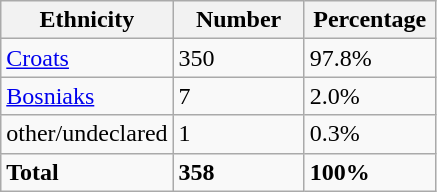<table class="wikitable">
<tr>
<th width="100px">Ethnicity</th>
<th width="80px">Number</th>
<th width="80px">Percentage</th>
</tr>
<tr>
<td><a href='#'>Croats</a></td>
<td>350</td>
<td>97.8%</td>
</tr>
<tr>
<td><a href='#'>Bosniaks</a></td>
<td>7</td>
<td>2.0%</td>
</tr>
<tr>
<td>other/undeclared</td>
<td>1</td>
<td>0.3%</td>
</tr>
<tr>
<td><strong>Total</strong></td>
<td><strong>358</strong></td>
<td><strong>100%</strong></td>
</tr>
</table>
